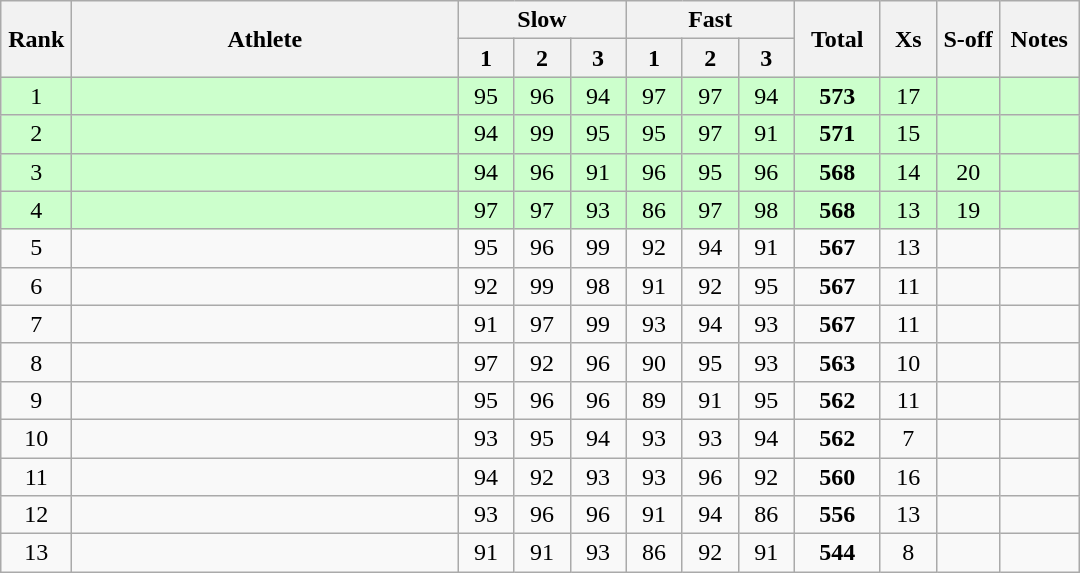<table class="wikitable" style="text-align:center">
<tr>
<th rowspan=2 width=40>Rank</th>
<th rowspan=2 width=250>Athlete</th>
<th colspan=3>Slow</th>
<th colspan=3>Fast</th>
<th rowspan=2 width=50>Total</th>
<th rowspan=2 width=30>Xs</th>
<th rowspan=2 width=35>S-off</th>
<th rowspan=2 width=45>Notes</th>
</tr>
<tr>
<th width=30>1</th>
<th width=30>2</th>
<th width=30>3</th>
<th width=30>1</th>
<th width=30>2</th>
<th width=30>3</th>
</tr>
<tr bgcolor=ccffcc>
<td>1</td>
<td align=left></td>
<td>95</td>
<td>96</td>
<td>94</td>
<td>97</td>
<td>97</td>
<td>94</td>
<td><strong>573</strong></td>
<td>17</td>
<td></td>
<td></td>
</tr>
<tr bgcolor=ccffcc>
<td>2</td>
<td align=left></td>
<td>94</td>
<td>99</td>
<td>95</td>
<td>95</td>
<td>97</td>
<td>91</td>
<td><strong>571</strong></td>
<td>15</td>
<td></td>
<td></td>
</tr>
<tr bgcolor=ccffcc>
<td>3</td>
<td align=left></td>
<td>94</td>
<td>96</td>
<td>91</td>
<td>96</td>
<td>95</td>
<td>96</td>
<td><strong>568</strong></td>
<td>14</td>
<td>20</td>
<td></td>
</tr>
<tr bgcolor=ccffcc>
<td>4</td>
<td align=left></td>
<td>97</td>
<td>97</td>
<td>93</td>
<td>86</td>
<td>97</td>
<td>98</td>
<td><strong>568</strong></td>
<td>13</td>
<td>19</td>
<td></td>
</tr>
<tr>
<td>5</td>
<td align=left></td>
<td>95</td>
<td>96</td>
<td>99</td>
<td>92</td>
<td>94</td>
<td>91</td>
<td><strong>567</strong></td>
<td>13</td>
<td></td>
<td></td>
</tr>
<tr>
<td>6</td>
<td align=left></td>
<td>92</td>
<td>99</td>
<td>98</td>
<td>91</td>
<td>92</td>
<td>95</td>
<td><strong>567</strong></td>
<td>11</td>
<td></td>
<td></td>
</tr>
<tr>
<td>7</td>
<td align=left></td>
<td>91</td>
<td>97</td>
<td>99</td>
<td>93</td>
<td>94</td>
<td>93</td>
<td><strong>567</strong></td>
<td>11</td>
<td></td>
<td></td>
</tr>
<tr>
<td>8</td>
<td align=left></td>
<td>97</td>
<td>92</td>
<td>96</td>
<td>90</td>
<td>95</td>
<td>93</td>
<td><strong>563</strong></td>
<td>10</td>
<td></td>
<td></td>
</tr>
<tr>
<td>9</td>
<td align=left></td>
<td>95</td>
<td>96</td>
<td>96</td>
<td>89</td>
<td>91</td>
<td>95</td>
<td><strong>562</strong></td>
<td>11</td>
<td></td>
<td></td>
</tr>
<tr>
<td>10</td>
<td align=left></td>
<td>93</td>
<td>95</td>
<td>94</td>
<td>93</td>
<td>93</td>
<td>94</td>
<td><strong>562</strong></td>
<td>7</td>
<td></td>
<td></td>
</tr>
<tr>
<td>11</td>
<td align=left></td>
<td>94</td>
<td>92</td>
<td>93</td>
<td>93</td>
<td>96</td>
<td>92</td>
<td><strong>560</strong></td>
<td>16</td>
<td></td>
<td></td>
</tr>
<tr>
<td>12</td>
<td align=left></td>
<td>93</td>
<td>96</td>
<td>96</td>
<td>91</td>
<td>94</td>
<td>86</td>
<td><strong>556</strong></td>
<td>13</td>
<td></td>
<td></td>
</tr>
<tr>
<td>13</td>
<td align=left></td>
<td>91</td>
<td>91</td>
<td>93</td>
<td>86</td>
<td>92</td>
<td>91</td>
<td><strong>544</strong></td>
<td>8</td>
<td></td>
<td></td>
</tr>
</table>
